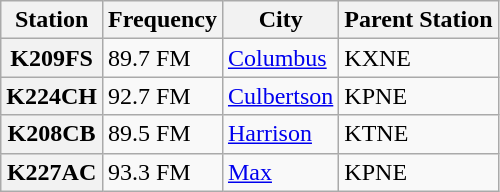<table class="wikitable sortable">
<tr>
<th>Station</th>
<th>Frequency</th>
<th>City</th>
<th>Parent Station</th>
</tr>
<tr style="vertical-align: top; text-align: left;">
<th>K209FS</th>
<td>89.7 FM</td>
<td><a href='#'>Columbus</a></td>
<td>KXNE</td>
</tr>
<tr style="vertical-align: top; text-align: left;">
<th>K224CH</th>
<td>92.7 FM</td>
<td><a href='#'>Culbertson</a></td>
<td>KPNE</td>
</tr>
<tr style="vertical-align: top; text-align: left;">
<th>K208CB</th>
<td>89.5 FM</td>
<td><a href='#'>Harrison</a></td>
<td>KTNE</td>
</tr>
<tr style="vertical-align: top; text-align: left;">
<th>K227AC</th>
<td>93.3 FM</td>
<td><a href='#'>Max</a></td>
<td>KPNE</td>
</tr>
</table>
